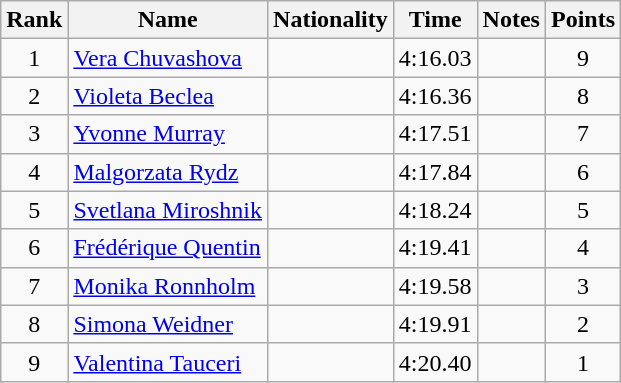<table class="wikitable sortable" style="text-align:center">
<tr>
<th>Rank</th>
<th>Name</th>
<th>Nationality</th>
<th>Time</th>
<th>Notes</th>
<th>Points</th>
</tr>
<tr>
<td>1</td>
<td align=left><a href='#'>Vera Chuvashova</a></td>
<td align=left></td>
<td>4:16.03</td>
<td></td>
<td>9</td>
</tr>
<tr>
<td>2</td>
<td align=left><a href='#'>Violeta Beclea</a></td>
<td align=left></td>
<td>4:16.36</td>
<td></td>
<td>8</td>
</tr>
<tr>
<td>3</td>
<td align=left><a href='#'>Yvonne Murray</a></td>
<td align=left></td>
<td>4:17.51</td>
<td></td>
<td>7</td>
</tr>
<tr>
<td>4</td>
<td align=left><a href='#'>Malgorzata Rydz</a></td>
<td align=left></td>
<td>4:17.84</td>
<td></td>
<td>6</td>
</tr>
<tr>
<td>5</td>
<td align=left><a href='#'>Svetlana Miroshnik</a></td>
<td align=left></td>
<td>4:18.24</td>
<td></td>
<td>5</td>
</tr>
<tr>
<td>6</td>
<td align=left><a href='#'>Frédérique Quentin</a></td>
<td align=left></td>
<td>4:19.41</td>
<td></td>
<td>4</td>
</tr>
<tr>
<td>7</td>
<td align=left><a href='#'>Monika Ronnholm</a></td>
<td align=left></td>
<td>4:19.58</td>
<td></td>
<td>3</td>
</tr>
<tr>
<td>8</td>
<td align=left><a href='#'>Simona Weidner</a></td>
<td align=left></td>
<td>4:19.91</td>
<td></td>
<td>2</td>
</tr>
<tr>
<td>9</td>
<td align=left><a href='#'>Valentina Tauceri</a></td>
<td align=left></td>
<td>4:20.40</td>
<td></td>
<td>1</td>
</tr>
</table>
